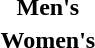<table>
<tr>
<th scope="row">Men's<br></th>
<td></td>
<td></td>
<td></td>
</tr>
<tr>
<th scope="row">Women's<br></th>
<td></td>
<td></td>
<td></td>
</tr>
</table>
